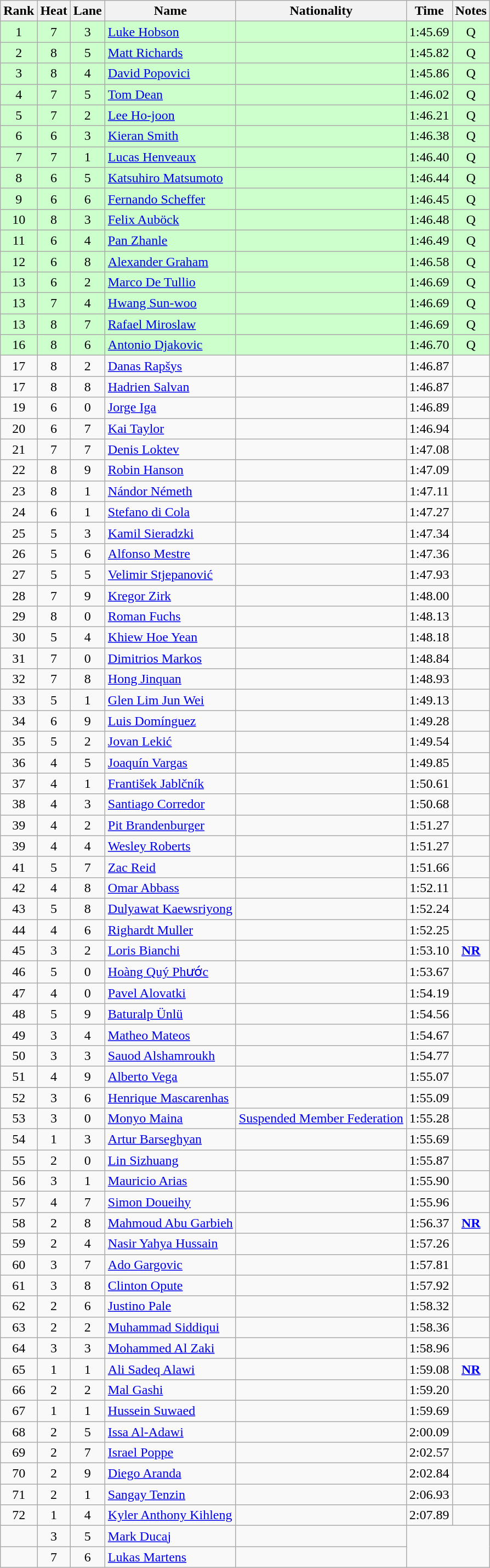<table class="wikitable sortable" style="text-align:center">
<tr>
<th>Rank</th>
<th>Heat</th>
<th>Lane</th>
<th>Name</th>
<th>Nationality</th>
<th>Time</th>
<th>Notes</th>
</tr>
<tr bgcolor=ccffcc>
<td>1</td>
<td>7</td>
<td>3</td>
<td align=left><a href='#'>Luke Hobson</a></td>
<td align=left></td>
<td>1:45.69</td>
<td>Q</td>
</tr>
<tr bgcolor=ccffcc>
<td>2</td>
<td>8</td>
<td>5</td>
<td align=left><a href='#'>Matt Richards</a></td>
<td align=left></td>
<td>1:45.82</td>
<td>Q</td>
</tr>
<tr bgcolor=ccffcc>
<td>3</td>
<td>8</td>
<td>4</td>
<td align=left><a href='#'>David Popovici</a></td>
<td align=left></td>
<td>1:45.86</td>
<td>Q</td>
</tr>
<tr bgcolor=ccffcc>
<td>4</td>
<td>7</td>
<td>5</td>
<td align=left><a href='#'>Tom Dean</a></td>
<td align=left></td>
<td>1:46.02</td>
<td>Q</td>
</tr>
<tr bgcolor=ccffcc>
<td>5</td>
<td>7</td>
<td>2</td>
<td align=left><a href='#'>Lee Ho-joon</a></td>
<td align=left></td>
<td>1:46.21</td>
<td>Q</td>
</tr>
<tr bgcolor=ccffcc>
<td>6</td>
<td>6</td>
<td>3</td>
<td align=left><a href='#'>Kieran Smith</a></td>
<td align=left></td>
<td>1:46.38</td>
<td>Q</td>
</tr>
<tr bgcolor=ccffcc>
<td>7</td>
<td>7</td>
<td>1</td>
<td align=left><a href='#'>Lucas Henveaux</a></td>
<td align=left></td>
<td>1:46.40</td>
<td>Q</td>
</tr>
<tr bgcolor=ccffcc>
<td>8</td>
<td>6</td>
<td>5</td>
<td align=left><a href='#'>Katsuhiro Matsumoto</a></td>
<td align=left></td>
<td>1:46.44</td>
<td>Q</td>
</tr>
<tr bgcolor=ccffcc>
<td>9</td>
<td>6</td>
<td>6</td>
<td align=left><a href='#'>Fernando Scheffer</a></td>
<td align=left></td>
<td>1:46.45</td>
<td>Q</td>
</tr>
<tr bgcolor=ccffcc>
<td>10</td>
<td>8</td>
<td>3</td>
<td align=left><a href='#'>Felix Auböck</a></td>
<td align=left></td>
<td>1:46.48</td>
<td>Q</td>
</tr>
<tr bgcolor=ccffcc>
<td>11</td>
<td>6</td>
<td>4</td>
<td align=left><a href='#'>Pan Zhanle</a></td>
<td align=left></td>
<td>1:46.49</td>
<td>Q</td>
</tr>
<tr bgcolor=ccffcc>
<td>12</td>
<td>6</td>
<td>8</td>
<td align=left><a href='#'>Alexander Graham</a></td>
<td align=left></td>
<td>1:46.58</td>
<td>Q</td>
</tr>
<tr bgcolor=ccffcc>
<td>13</td>
<td>6</td>
<td>2</td>
<td align=left><a href='#'>Marco De Tullio</a></td>
<td align=left></td>
<td>1:46.69</td>
<td>Q</td>
</tr>
<tr bgcolor=ccffcc>
<td>13</td>
<td>7</td>
<td>4</td>
<td align=left><a href='#'>Hwang Sun-woo</a></td>
<td align=left></td>
<td>1:46.69</td>
<td>Q</td>
</tr>
<tr bgcolor=ccffcc>
<td>13</td>
<td>8</td>
<td>7</td>
<td align=left><a href='#'>Rafael Miroslaw</a></td>
<td align=left></td>
<td>1:46.69</td>
<td>Q</td>
</tr>
<tr bgcolor=ccffcc>
<td>16</td>
<td>8</td>
<td>6</td>
<td align=left><a href='#'>Antonio Djakovic</a></td>
<td align=left></td>
<td>1:46.70</td>
<td>Q</td>
</tr>
<tr>
<td>17</td>
<td>8</td>
<td>2</td>
<td align=left><a href='#'>Danas Rapšys</a></td>
<td align=left></td>
<td>1:46.87</td>
<td></td>
</tr>
<tr>
<td>17</td>
<td>8</td>
<td>8</td>
<td align=left><a href='#'>Hadrien Salvan</a></td>
<td align=left></td>
<td>1:46.87</td>
<td></td>
</tr>
<tr>
<td>19</td>
<td>6</td>
<td>0</td>
<td align=left><a href='#'>Jorge Iga</a></td>
<td align=left></td>
<td>1:46.89</td>
<td></td>
</tr>
<tr>
<td>20</td>
<td>6</td>
<td>7</td>
<td align=left><a href='#'>Kai Taylor</a></td>
<td align=left></td>
<td>1:46.94</td>
<td></td>
</tr>
<tr>
<td>21</td>
<td>7</td>
<td>7</td>
<td align=left><a href='#'>Denis Loktev</a></td>
<td align=left></td>
<td>1:47.08</td>
<td></td>
</tr>
<tr>
<td>22</td>
<td>8</td>
<td>9</td>
<td align=left><a href='#'>Robin Hanson</a></td>
<td align=left></td>
<td>1:47.09</td>
<td></td>
</tr>
<tr>
<td>23</td>
<td>8</td>
<td>1</td>
<td align=left><a href='#'>Nándor Németh</a></td>
<td align=left></td>
<td>1:47.11</td>
<td></td>
</tr>
<tr>
<td>24</td>
<td>6</td>
<td>1</td>
<td align=left><a href='#'>Stefano di Cola</a></td>
<td align=left></td>
<td>1:47.27</td>
<td></td>
</tr>
<tr>
<td>25</td>
<td>5</td>
<td>3</td>
<td align=left><a href='#'>Kamil Sieradzki</a></td>
<td align=left></td>
<td>1:47.34</td>
<td></td>
</tr>
<tr>
<td>26</td>
<td>5</td>
<td>6</td>
<td align=left><a href='#'>Alfonso Mestre</a></td>
<td align=left></td>
<td>1:47.36</td>
<td></td>
</tr>
<tr>
<td>27</td>
<td>5</td>
<td>5</td>
<td align=left><a href='#'>Velimir Stjepanović</a></td>
<td align=left></td>
<td>1:47.93</td>
<td></td>
</tr>
<tr>
<td>28</td>
<td>7</td>
<td>9</td>
<td align=left><a href='#'>Kregor Zirk</a></td>
<td align=left></td>
<td>1:48.00</td>
<td></td>
</tr>
<tr>
<td>29</td>
<td>8</td>
<td>0</td>
<td align=left><a href='#'>Roman Fuchs</a></td>
<td align=left></td>
<td>1:48.13</td>
<td></td>
</tr>
<tr>
<td>30</td>
<td>5</td>
<td>4</td>
<td align=left><a href='#'>Khiew Hoe Yean</a></td>
<td align=left></td>
<td>1:48.18</td>
<td></td>
</tr>
<tr>
<td>31</td>
<td>7</td>
<td>0</td>
<td align=left><a href='#'>Dimitrios Markos</a></td>
<td align=left></td>
<td>1:48.84</td>
<td></td>
</tr>
<tr>
<td>32</td>
<td>7</td>
<td>8</td>
<td align=left><a href='#'>Hong Jinquan</a></td>
<td align=left></td>
<td>1:48.93</td>
<td></td>
</tr>
<tr>
<td>33</td>
<td>5</td>
<td>1</td>
<td align=left><a href='#'>Glen Lim Jun Wei</a></td>
<td align=left></td>
<td>1:49.13</td>
<td></td>
</tr>
<tr>
<td>34</td>
<td>6</td>
<td>9</td>
<td align=left><a href='#'>Luis Domínguez</a></td>
<td align=left></td>
<td>1:49.28</td>
<td></td>
</tr>
<tr>
<td>35</td>
<td>5</td>
<td>2</td>
<td align=left><a href='#'>Jovan Lekić</a></td>
<td align=left></td>
<td>1:49.54</td>
<td></td>
</tr>
<tr>
<td>36</td>
<td>4</td>
<td>5</td>
<td align=left><a href='#'>Joaquín Vargas</a></td>
<td align=left></td>
<td>1:49.85</td>
<td></td>
</tr>
<tr>
<td>37</td>
<td>4</td>
<td>1</td>
<td align=left><a href='#'>František Jablčník</a></td>
<td align=left></td>
<td>1:50.61</td>
<td></td>
</tr>
<tr>
<td>38</td>
<td>4</td>
<td>3</td>
<td align=left><a href='#'>Santiago Corredor</a></td>
<td align=left></td>
<td>1:50.68</td>
<td></td>
</tr>
<tr>
<td>39</td>
<td>4</td>
<td>2</td>
<td align=left><a href='#'>Pit Brandenburger</a></td>
<td align=left></td>
<td>1:51.27</td>
<td></td>
</tr>
<tr>
<td>39</td>
<td>4</td>
<td>4</td>
<td align=left><a href='#'>Wesley Roberts</a></td>
<td align=left></td>
<td>1:51.27</td>
<td></td>
</tr>
<tr>
<td>41</td>
<td>5</td>
<td>7</td>
<td align=left><a href='#'>Zac Reid</a></td>
<td align=left></td>
<td>1:51.66</td>
<td></td>
</tr>
<tr>
<td>42</td>
<td>4</td>
<td>8</td>
<td align=left><a href='#'>Omar Abbass</a></td>
<td align=left></td>
<td>1:52.11</td>
<td></td>
</tr>
<tr>
<td>43</td>
<td>5</td>
<td>8</td>
<td align=left><a href='#'>Dulyawat Kaewsriyong</a></td>
<td align=left></td>
<td>1:52.24</td>
<td></td>
</tr>
<tr>
<td>44</td>
<td>4</td>
<td>6</td>
<td align=left><a href='#'>Righardt Muller</a></td>
<td align=left></td>
<td>1:52.25</td>
<td></td>
</tr>
<tr>
<td>45</td>
<td>3</td>
<td>2</td>
<td align=left><a href='#'>Loris Bianchi</a></td>
<td align=left></td>
<td>1:53.10</td>
<td><strong><a href='#'>NR</a></strong></td>
</tr>
<tr>
<td>46</td>
<td>5</td>
<td>0</td>
<td align=left><a href='#'>Hoàng Quý Phước</a></td>
<td align=left></td>
<td>1:53.67</td>
<td></td>
</tr>
<tr>
<td>47</td>
<td>4</td>
<td>0</td>
<td align=left><a href='#'>Pavel Alovatki</a></td>
<td align=left></td>
<td>1:54.19</td>
<td></td>
</tr>
<tr>
<td>48</td>
<td>5</td>
<td>9</td>
<td align=left><a href='#'>Baturalp Ünlü</a></td>
<td align=left></td>
<td>1:54.56</td>
<td></td>
</tr>
<tr>
<td>49</td>
<td>3</td>
<td>4</td>
<td align=left><a href='#'>Matheo Mateos</a></td>
<td align=left></td>
<td>1:54.67</td>
<td></td>
</tr>
<tr>
<td>50</td>
<td>3</td>
<td>3</td>
<td align=left><a href='#'>Sauod Alshamroukh</a></td>
<td align=left></td>
<td>1:54.77</td>
<td></td>
</tr>
<tr>
<td>51</td>
<td>4</td>
<td>9</td>
<td align=left><a href='#'>Alberto Vega</a></td>
<td align=left></td>
<td>1:55.07</td>
<td></td>
</tr>
<tr>
<td>52</td>
<td>3</td>
<td>6</td>
<td align=left><a href='#'>Henrique Mascarenhas</a></td>
<td align=left></td>
<td>1:55.09</td>
<td></td>
</tr>
<tr>
<td>53</td>
<td>3</td>
<td>0</td>
<td align=left><a href='#'>Monyo Maina</a></td>
<td align=left> <a href='#'>Suspended Member Federation</a></td>
<td>1:55.28</td>
<td></td>
</tr>
<tr>
<td>54</td>
<td>1</td>
<td>3</td>
<td align=left><a href='#'>Artur Barseghyan</a></td>
<td align=left></td>
<td>1:55.69</td>
<td></td>
</tr>
<tr>
<td>55</td>
<td>2</td>
<td>0</td>
<td align=left><a href='#'>Lin Sizhuang</a></td>
<td align=left></td>
<td>1:55.87</td>
<td></td>
</tr>
<tr>
<td>56</td>
<td>3</td>
<td>1</td>
<td align=left><a href='#'>Mauricio Arias</a></td>
<td align=left></td>
<td>1:55.90</td>
<td></td>
</tr>
<tr>
<td>57</td>
<td>4</td>
<td>7</td>
<td align=left><a href='#'>Simon Doueihy</a></td>
<td align=left></td>
<td>1:55.96</td>
<td></td>
</tr>
<tr>
<td>58</td>
<td>2</td>
<td>8</td>
<td align=left><a href='#'>Mahmoud Abu Garbieh</a></td>
<td align=left></td>
<td>1:56.37</td>
<td><strong><a href='#'>NR</a></strong></td>
</tr>
<tr>
<td>59</td>
<td>2</td>
<td>4</td>
<td align=left><a href='#'>Nasir Yahya Hussain</a></td>
<td align=left></td>
<td>1:57.26</td>
<td></td>
</tr>
<tr>
<td>60</td>
<td>3</td>
<td>7</td>
<td align=left><a href='#'>Ado Gargovic</a></td>
<td align=left></td>
<td>1:57.81</td>
<td></td>
</tr>
<tr>
<td>61</td>
<td>3</td>
<td>8</td>
<td align=left><a href='#'>Clinton Opute</a></td>
<td align=left></td>
<td>1:57.92</td>
<td></td>
</tr>
<tr>
<td>62</td>
<td>2</td>
<td>6</td>
<td align=left><a href='#'>Justino Pale</a></td>
<td align=left></td>
<td>1:58.32</td>
<td></td>
</tr>
<tr>
<td>63</td>
<td>2</td>
<td>2</td>
<td align=left><a href='#'>Muhammad Siddiqui</a></td>
<td align=left></td>
<td>1:58.36</td>
<td></td>
</tr>
<tr>
<td>64</td>
<td>3</td>
<td>3</td>
<td align=left><a href='#'>Mohammed Al Zaki</a></td>
<td align=left></td>
<td>1:58.96</td>
<td></td>
</tr>
<tr>
<td>65</td>
<td>1</td>
<td>1</td>
<td align=left><a href='#'>Ali Sadeq Alawi</a></td>
<td align=left></td>
<td>1:59.08</td>
<td><strong><a href='#'>NR</a></strong></td>
</tr>
<tr>
<td>66</td>
<td>2</td>
<td>2</td>
<td align=left><a href='#'>Mal Gashi</a></td>
<td align=left></td>
<td>1:59.20</td>
<td></td>
</tr>
<tr>
<td>67</td>
<td>1</td>
<td>1</td>
<td align=left><a href='#'>Hussein Suwaed</a></td>
<td align=left></td>
<td>1:59.69</td>
<td></td>
</tr>
<tr>
<td>68</td>
<td>2</td>
<td>5</td>
<td align=left><a href='#'>Issa Al-Adawi</a></td>
<td align=left></td>
<td>2:00.09</td>
<td></td>
</tr>
<tr>
<td>69</td>
<td>2</td>
<td>7</td>
<td align=left><a href='#'>Israel Poppe</a></td>
<td align=left></td>
<td>2:02.57</td>
<td></td>
</tr>
<tr>
<td>70</td>
<td>2</td>
<td>9</td>
<td align=left><a href='#'>Diego Aranda</a></td>
<td align=left></td>
<td>2:02.84</td>
<td></td>
</tr>
<tr>
<td>71</td>
<td>2</td>
<td>1</td>
<td align=left><a href='#'>Sangay Tenzin</a></td>
<td align=left></td>
<td>2:06.93</td>
<td></td>
</tr>
<tr>
<td>72</td>
<td>1</td>
<td>4</td>
<td align=left><a href='#'>Kyler Anthony Kihleng</a></td>
<td align=left></td>
<td>2:07.89</td>
<td></td>
</tr>
<tr>
<td></td>
<td>3</td>
<td>5</td>
<td align=left><a href='#'>Mark Ducaj</a></td>
<td align=left></td>
<td rowspan=2 colspan=2></td>
</tr>
<tr>
<td></td>
<td>7</td>
<td>6</td>
<td align=left><a href='#'>Lukas Martens</a></td>
<td align=left></td>
</tr>
</table>
